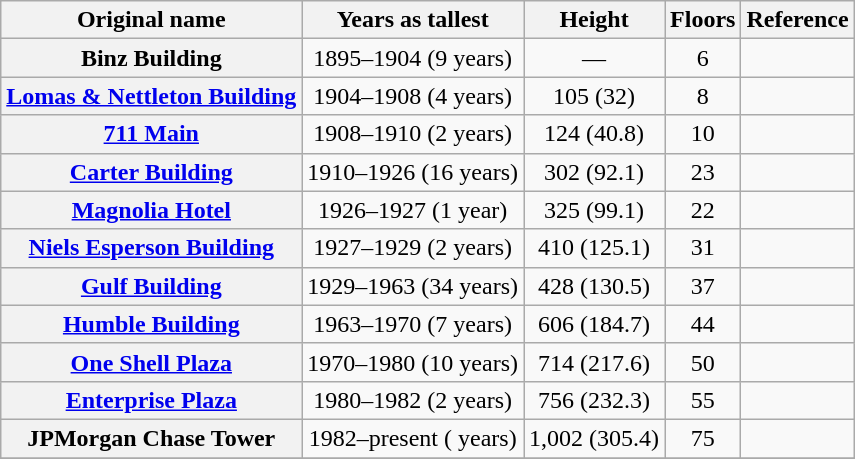<table class="wikitable sortable plainrowheaders">
<tr>
<th scope="col">Original name</th>
<th scope="col">Years as tallest</th>
<th scope="col">Height<br></th>
<th scope="col">Floors</th>
<th scope="col" class="unsortable">Reference</th>
</tr>
<tr>
<th scope="row">Binz Building</th>
<td align="center">1895–1904 (9 years)</td>
<td align="center">—</td>
<td align="center">6</td>
<td align="center"></td>
</tr>
<tr>
<th scope="row"><a href='#'>Lomas & Nettleton Building</a></th>
<td align="center">1904–1908 (4 years)</td>
<td align="center">105 (32)</td>
<td align="center">8</td>
<td align="center"></td>
</tr>
<tr>
<th scope="row"><a href='#'>711 Main</a></th>
<td align="center">1908–1910 (2 years)</td>
<td align="center">124 (40.8)</td>
<td align="center">10</td>
<td align="center"></td>
</tr>
<tr>
<th scope="row"><a href='#'>Carter Building</a></th>
<td align="center">1910–1926 (16 years)</td>
<td align="center">302 (92.1)</td>
<td align="center">23</td>
<td align="center"></td>
</tr>
<tr>
<th scope="row"><a href='#'>Magnolia Hotel</a></th>
<td align="center">1926–1927 (1 year)</td>
<td align="center">325 (99.1)</td>
<td align="center">22</td>
<td align="center"></td>
</tr>
<tr>
<th scope="row"><a href='#'>Niels Esperson Building</a></th>
<td align="center">1927–1929 (2 years)</td>
<td align="center">410 (125.1)</td>
<td align="center">31</td>
<td align="center"></td>
</tr>
<tr>
<th scope="row"><a href='#'>Gulf Building</a></th>
<td align="center">1929–1963 (34 years)</td>
<td align="center">428 (130.5)</td>
<td align="center">37</td>
<td align="center"></td>
</tr>
<tr>
<th scope="row"><a href='#'>Humble Building</a></th>
<td align="center">1963–1970 (7 years)</td>
<td align="center">606 (184.7)</td>
<td align="center">44</td>
<td align="center"></td>
</tr>
<tr>
<th scope="row"><a href='#'>One Shell Plaza</a></th>
<td align="center">1970–1980 (10 years)</td>
<td align="center">714 (217.6)</td>
<td align="center">50</td>
<td align="center"></td>
</tr>
<tr>
<th scope="row"><a href='#'>Enterprise Plaza</a></th>
<td align="center">1980–1982 (2 years)</td>
<td align="center">756 (232.3)</td>
<td align="center">55</td>
<td align="center"></td>
</tr>
<tr>
<th scope="row">JPMorgan Chase Tower</th>
<td align="center">1982–present ( years)</td>
<td align="center">1,002 (305.4)</td>
<td align="center">75</td>
<td align="center"></td>
</tr>
<tr>
</tr>
</table>
